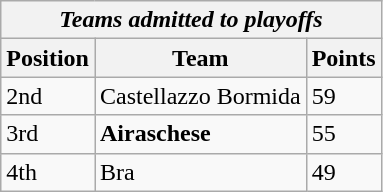<table class="wikitable">
<tr>
<th colspan="3"><em>Teams admitted to playoffs</em></th>
</tr>
<tr>
<th>Position</th>
<th>Team</th>
<th>Points</th>
</tr>
<tr>
<td>2nd</td>
<td>Castellazzo Bormida</td>
<td>59</td>
</tr>
<tr>
<td>3rd</td>
<td><strong>Airaschese</strong></td>
<td>55</td>
</tr>
<tr>
<td>4th</td>
<td>Bra</td>
<td>49</td>
</tr>
</table>
